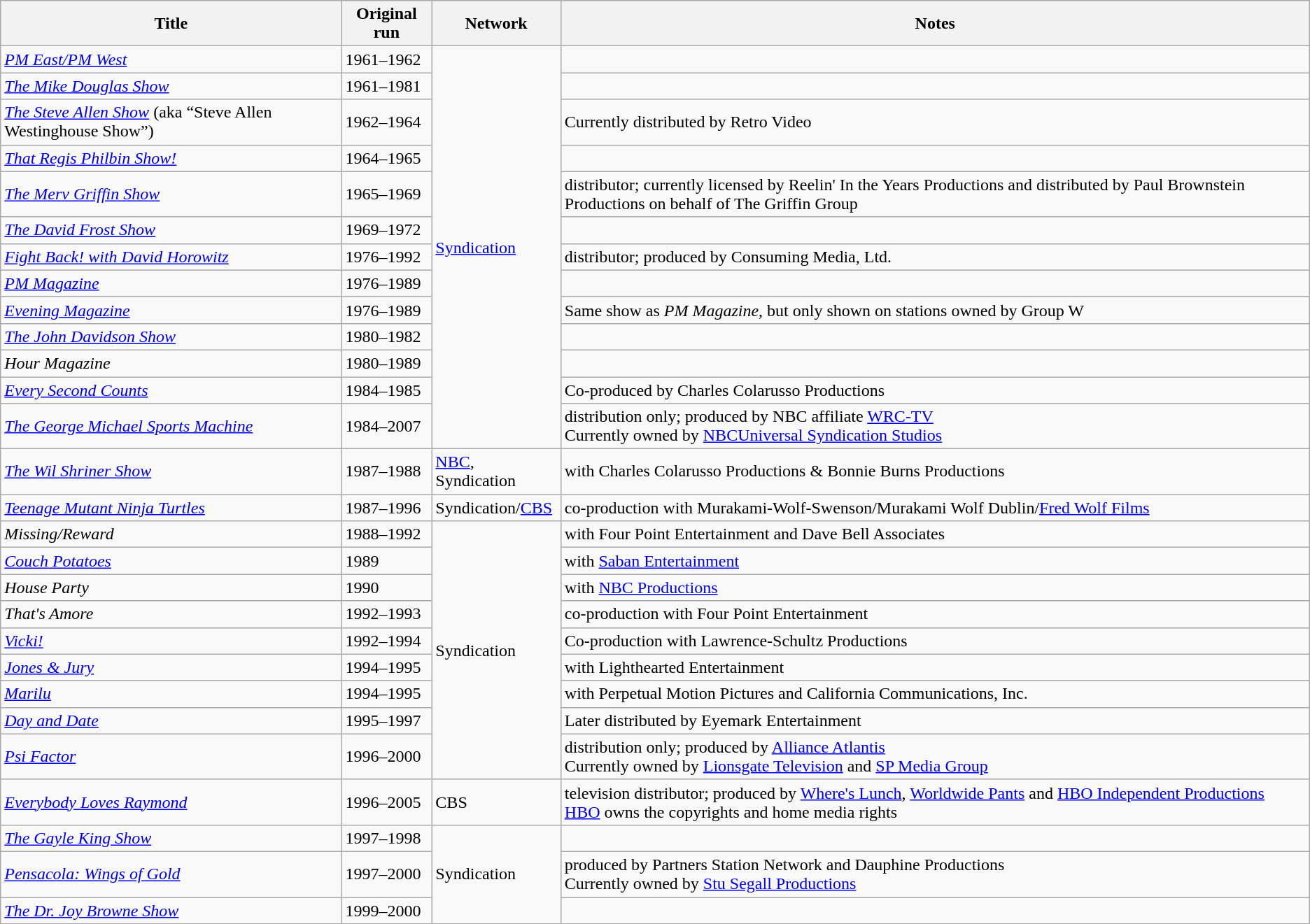<table class="wikitable sortable">
<tr>
<th>Title</th>
<th>Original run</th>
<th>Network</th>
<th>Notes</th>
</tr>
<tr>
<td><em><a href='#'>PM East/PM West</a></em></td>
<td>1961–1962</td>
<td rowspan="13"><a href='#'>Syndication</a></td>
<td></td>
</tr>
<tr>
<td><em><a href='#'>The Mike Douglas Show</a></em></td>
<td>1961–1981</td>
<td></td>
</tr>
<tr>
<td><em><a href='#'>The Steve Allen Show</a></em> (aka “Steve Allen Westinghouse Show”)</td>
<td>1962–1964</td>
<td> Currently distributed by Retro Video</td>
</tr>
<tr>
<td><em><a href='#'>That Regis Philbin Show!</a></em></td>
<td>1964–1965</td>
<td></td>
</tr>
<tr>
<td><em><a href='#'>The Merv Griffin Show</a></em></td>
<td>1965–1969</td>
<td>distributor; currently licensed by Reelin' In the Years Productions and distributed by Paul Brownstein Productions on behalf of The Griffin Group</td>
</tr>
<tr>
<td><em><a href='#'>The David Frost Show</a></em></td>
<td>1969–1972</td>
<td></td>
</tr>
<tr>
<td><em><a href='#'>Fight Back! with David Horowitz</a></em></td>
<td>1976–1992</td>
<td>distributor; produced by Consuming Media, Ltd.</td>
</tr>
<tr>
<td><em><a href='#'>PM Magazine</a></em></td>
<td>1976–1989</td>
<td></td>
</tr>
<tr>
<td><em><a href='#'>Evening Magazine</a></em></td>
<td>1976–1989</td>
<td>Same show as <em>PM Magazine</em>, but only shown on stations owned by Group W</td>
</tr>
<tr>
<td><em><a href='#'>The John Davidson Show</a></em></td>
<td>1980–1982</td>
<td></td>
</tr>
<tr>
<td><em>Hour Magazine</em></td>
<td>1980–1989</td>
<td></td>
</tr>
<tr>
<td><em><a href='#'>Every Second Counts</a></em></td>
<td>1984–1985</td>
<td>Co-produced by Charles Colarusso Productions</td>
</tr>
<tr>
<td><em><a href='#'>The George Michael Sports Machine</a></em></td>
<td>1984–2007</td>
<td>distribution only; produced by NBC affiliate <a href='#'>WRC-TV</a><br>Currently owned by <a href='#'>NBCUniversal Syndication Studios</a></td>
</tr>
<tr>
<td><em><a href='#'>The Wil Shriner Show</a></em></td>
<td>1987–1988</td>
<td><a href='#'>NBC</a>, Syndication</td>
<td>with Charles Colarusso Productions & Bonnie Burns Productions</td>
</tr>
<tr>
<td><em><a href='#'>Teenage Mutant Ninja Turtles</a></em></td>
<td>1987–1996</td>
<td>Syndication/<a href='#'>CBS</a></td>
<td>co-production with Murakami-Wolf-Swenson/Murakami Wolf Dublin/<a href='#'>Fred Wolf Films</a></td>
</tr>
<tr>
<td><em>Missing/Reward</em></td>
<td>1988–1992</td>
<td rowspan="9">Syndication</td>
<td>with Four Point Entertainment and Dave Bell Associates</td>
</tr>
<tr>
<td><em><a href='#'>Couch Potatoes</a></em></td>
<td>1989</td>
<td>with <a href='#'>Saban Entertainment</a></td>
</tr>
<tr>
<td><em>House Party</em></td>
<td>1990</td>
<td>with <a href='#'>NBC Productions</a></td>
</tr>
<tr>
<td><em>That's Amore</em></td>
<td>1992–1993</td>
<td>co-production with Four Point Entertainment</td>
</tr>
<tr>
<td><em><a href='#'>Vicki!</a></em></td>
<td>1992–1994</td>
<td>Co-production with Lawrence-Schultz Productions</td>
</tr>
<tr>
<td><em><a href='#'>Jones & Jury</a></em></td>
<td>1994–1995</td>
<td>with Lighthearted Entertainment</td>
</tr>
<tr>
<td><em><a href='#'>Marilu</a></em></td>
<td>1994–1995</td>
<td>with Perpetual Motion Pictures and California Communications, Inc.</td>
</tr>
<tr>
<td><em><a href='#'>Day and Date</a></em></td>
<td>1995–1997</td>
<td>Later distributed by Eyemark Entertainment</td>
</tr>
<tr>
<td><em><a href='#'>Psi Factor</a></em></td>
<td>1996–2000</td>
<td>distribution only; produced by <a href='#'>Alliance Atlantis</a><br>Currently owned by <a href='#'>Lionsgate Television</a> and <a href='#'>SP Media Group</a></td>
</tr>
<tr>
<td><em><a href='#'>Everybody Loves Raymond</a></em></td>
<td>1996–2005</td>
<td>CBS</td>
<td>television distributor; produced by <a href='#'>Where's Lunch</a>, <a href='#'>Worldwide Pants</a> and <a href='#'>HBO Independent Productions</a><br><a href='#'>HBO</a> owns the copyrights and home media rights</td>
</tr>
<tr>
<td><em><a href='#'>The Gayle King Show</a></em></td>
<td>1997–1998</td>
<td rowspan="3">Syndication</td>
<td></td>
</tr>
<tr>
<td><em><a href='#'>Pensacola: Wings of Gold</a></em></td>
<td>1997–2000</td>
<td>produced by Partners Station Network and Dauphine Productions<br>Currently owned by <a href='#'>Stu Segall Productions</a></td>
</tr>
<tr>
<td><em><a href='#'>The Dr. Joy Browne Show</a></em></td>
<td>1999–2000</td>
<td></td>
</tr>
</table>
